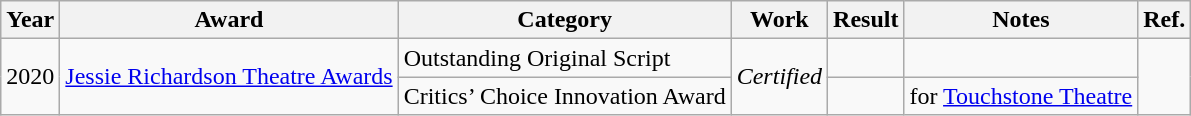<table class="wikitable">
<tr>
<th>Year</th>
<th>Award</th>
<th>Category</th>
<th>Work</th>
<th>Result</th>
<th>Notes</th>
<th>Ref.</th>
</tr>
<tr>
<td rowspan="2">2020</td>
<td rowspan="2"><a href='#'>Jessie Richardson Theatre Awards</a></td>
<td>Outstanding Original Script</td>
<td rowspan="2"><em>Certified</em></td>
<td></td>
<td></td>
<td rowspan="2"></td>
</tr>
<tr>
<td>Critics’ Choice Innovation Award</td>
<td></td>
<td>for <a href='#'>Touchstone Theatre</a></td>
</tr>
</table>
